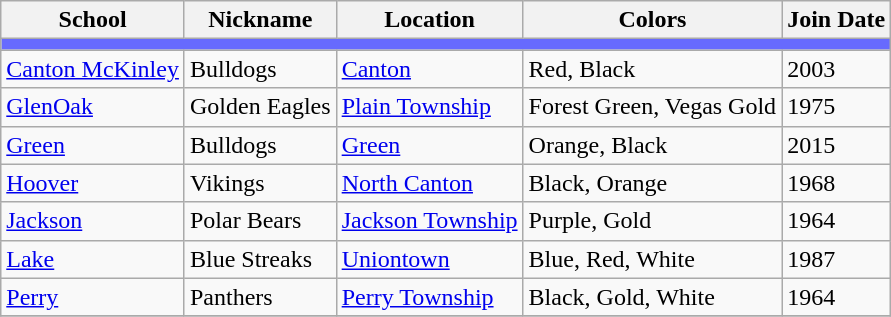<table class="wikitable sortable">
<tr>
<th>School</th>
<th>Nickname</th>
<th>Location</th>
<th>Colors</th>
<th>Join Date</th>
</tr>
<tr>
<th colspan="7" style="background:#676AFE;"></th>
</tr>
<tr>
<td><a href='#'>Canton McKinley</a></td>
<td>Bulldogs</td>
<td><a href='#'>Canton</a></td>
<td>Red, Black<br> </td>
<td>2003</td>
</tr>
<tr>
<td><a href='#'>GlenOak</a></td>
<td>Golden Eagles</td>
<td><a href='#'>Plain Township</a></td>
<td>Forest Green, Vegas Gold<br> </td>
<td>1975</td>
</tr>
<tr>
<td><a href='#'>Green</a></td>
<td>Bulldogs</td>
<td><a href='#'>Green</a></td>
<td>Orange, Black<br> </td>
<td>2015</td>
</tr>
<tr>
<td><a href='#'>Hoover</a></td>
<td>Vikings</td>
<td><a href='#'>North Canton</a></td>
<td>Black, Orange<br> </td>
<td>1968</td>
</tr>
<tr>
<td><a href='#'>Jackson</a></td>
<td>Polar Bears</td>
<td><a href='#'>Jackson Township</a></td>
<td>Purple, Gold<br> </td>
<td>1964</td>
</tr>
<tr>
<td><a href='#'>Lake</a></td>
<td>Blue Streaks</td>
<td><a href='#'>Uniontown</a></td>
<td>Blue, Red, White<br>  </td>
<td>1987</td>
</tr>
<tr>
<td><a href='#'>Perry</a></td>
<td>Panthers</td>
<td><a href='#'>Perry Township</a></td>
<td>Black, Gold, White<br>  </td>
<td>1964</td>
</tr>
<tr>
</tr>
</table>
